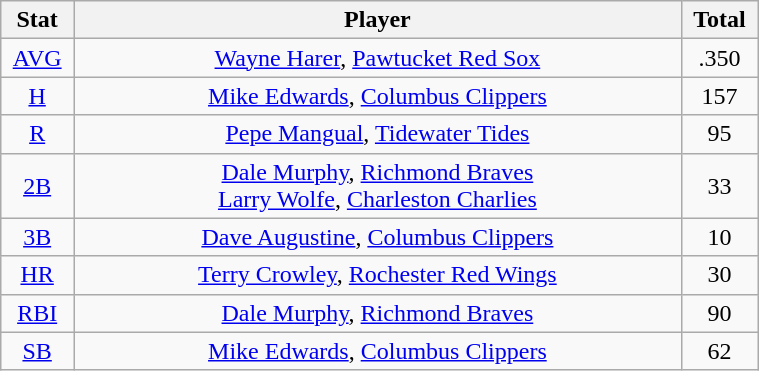<table class="wikitable" width="40%" style="text-align:center;">
<tr>
<th width="5%">Stat</th>
<th width="60%">Player</th>
<th width="5%">Total</th>
</tr>
<tr>
<td><a href='#'>AVG</a></td>
<td><a href='#'>Wayne Harer</a>, <a href='#'>Pawtucket Red Sox</a></td>
<td>.350</td>
</tr>
<tr>
<td><a href='#'>H</a></td>
<td><a href='#'>Mike Edwards</a>, <a href='#'>Columbus Clippers</a></td>
<td>157</td>
</tr>
<tr>
<td><a href='#'>R</a></td>
<td><a href='#'>Pepe Mangual</a>, <a href='#'>Tidewater Tides</a></td>
<td>95</td>
</tr>
<tr>
<td><a href='#'>2B</a></td>
<td><a href='#'>Dale Murphy</a>, <a href='#'>Richmond Braves</a> <br> <a href='#'>Larry Wolfe</a>, <a href='#'>Charleston Charlies</a></td>
<td>33</td>
</tr>
<tr>
<td><a href='#'>3B</a></td>
<td><a href='#'>Dave Augustine</a>, <a href='#'>Columbus Clippers</a></td>
<td>10</td>
</tr>
<tr>
<td><a href='#'>HR</a></td>
<td><a href='#'>Terry Crowley</a>, <a href='#'>Rochester Red Wings</a></td>
<td>30</td>
</tr>
<tr>
<td><a href='#'>RBI</a></td>
<td><a href='#'>Dale Murphy</a>, <a href='#'>Richmond Braves</a></td>
<td>90</td>
</tr>
<tr>
<td><a href='#'>SB</a></td>
<td><a href='#'>Mike Edwards</a>, <a href='#'>Columbus Clippers</a></td>
<td>62</td>
</tr>
</table>
